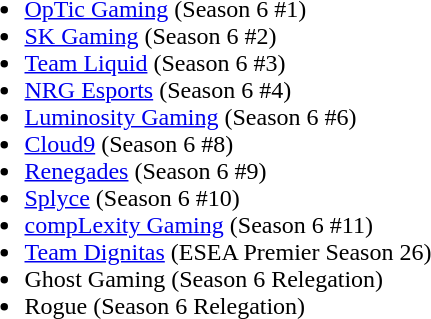<table cellspacing="20">
<tr>
<td valign="top" width="1000px"><br><ul><li><a href='#'>OpTic Gaming</a> (Season 6 #1)</li><li><a href='#'>SK Gaming</a> (Season 6 #2)</li><li><a href='#'>Team Liquid</a> (Season 6 #3)</li><li><a href='#'>NRG Esports</a> (Season 6 #4)</li><li><a href='#'>Luminosity Gaming</a> (Season 6 #6)</li><li><a href='#'>Cloud9</a> (Season 6 #8)</li><li><a href='#'>Renegades</a> (Season 6 #9)</li><li><a href='#'>Splyce</a> (Season 6 #10)</li><li><a href='#'>compLexity Gaming</a> (Season 6 #11)</li><li><a href='#'>Team Dignitas</a> (ESEA Premier Season 26)</li><li>Ghost Gaming (Season 6 Relegation)</li><li>Rogue (Season 6 Relegation)</li></ul></td>
</tr>
<tr>
</tr>
</table>
